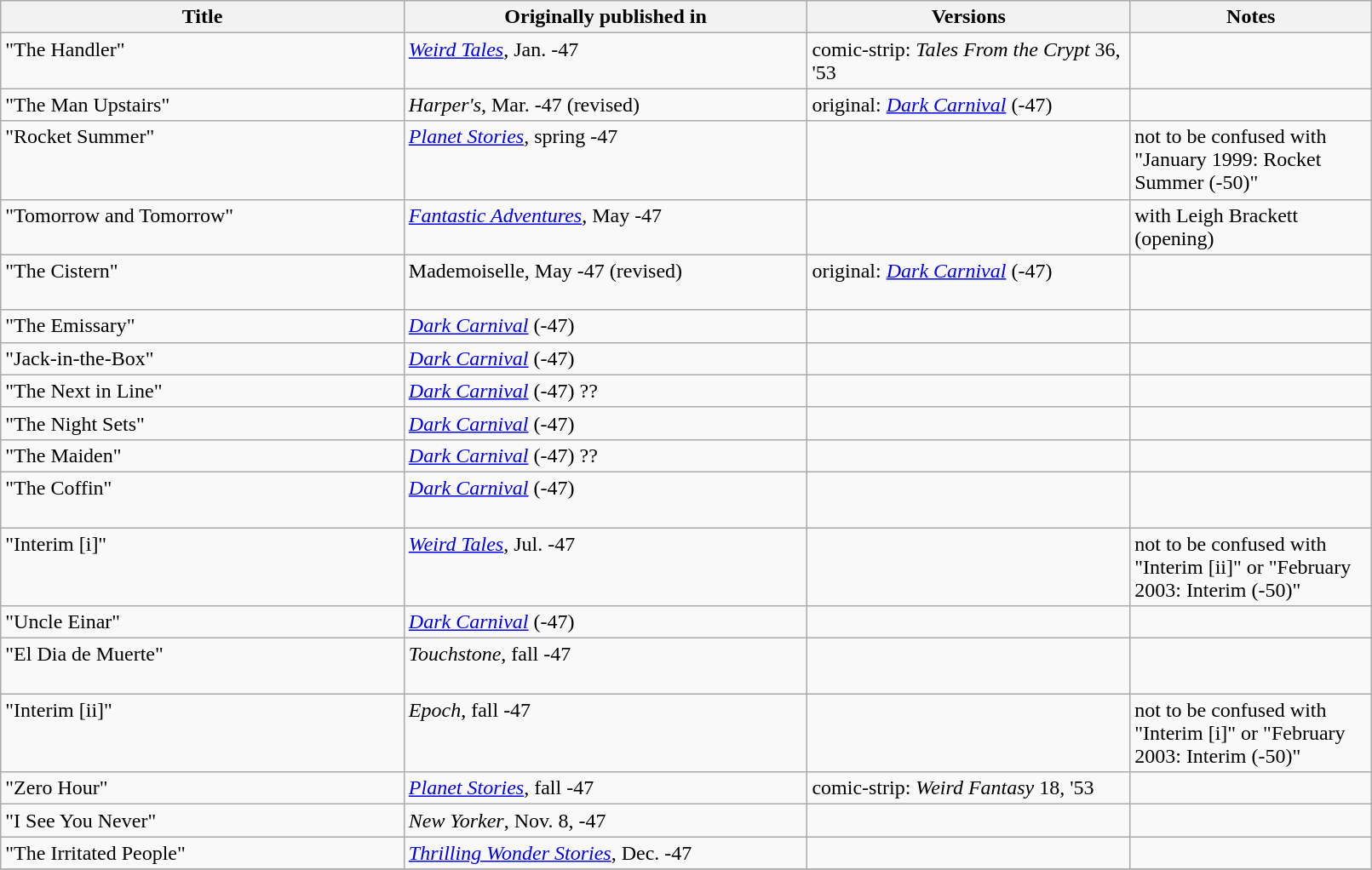<table class="wikitable" style="width: 85%">
<tr valign="top">
<th width="25%">Title</th>
<th width="25%">Originally published in</th>
<th width="20%">Versions</th>
<th width="15%">Notes</th>
</tr>
<tr valign="top">
<td>"The Handler"</td>
<td><em><a href='#'>Weird Tales</a></em>, Jan. -47</td>
<td>comic-strip: <em>Tales From the Crypt</em> 36, '53</td>
<td></td>
</tr>
<tr valign="top">
<td>"The Man Upstairs"</td>
<td><em>Harper's</em>, Mar. -47 (revised)</td>
<td>original: <em><a href='#'>Dark Carnival</a></em> (-47)</td>
<td></td>
</tr>
<tr valign="top">
<td>"Rocket Summer"</td>
<td><em><a href='#'>Planet Stories</a></em>, spring -47</td>
<td></td>
<td>not to be confused with "January 1999: Rocket Summer (-50)"</td>
</tr>
<tr valign="top">
<td>"Tomorrow and Tomorrow"</td>
<td><em><a href='#'>Fantastic Adventures</a></em>, May -47</td>
<td></td>
<td>with Leigh Brackett (opening)</td>
</tr>
<tr valign="top">
<td>"The Cistern" <br><br></td>
<td>Mademoiselle, May -47 (revised)</td>
<td>original: <em><a href='#'>Dark Carnival</a></em> (-47)</td>
<td></td>
</tr>
<tr valign="top">
<td>"The Emissary"</td>
<td><em><a href='#'>Dark Carnival</a></em> (-47)</td>
<td></td>
<td></td>
</tr>
<tr valign="top">
<td>"Jack-in-the-Box"</td>
<td><em><a href='#'>Dark Carnival</a></em> (-47)</td>
<td></td>
<td></td>
</tr>
<tr valign="top">
<td>"The Next in Line"</td>
<td><em><a href='#'>Dark Carnival</a></em> (-47) ??</td>
<td></td>
<td></td>
</tr>
<tr valign="top">
<td>"The Night Sets"</td>
<td><em><a href='#'>Dark Carnival</a></em> (-47)</td>
<td></td>
<td></td>
</tr>
<tr valign="top">
<td>"The Maiden"</td>
<td><em><a href='#'>Dark Carnival</a></em> (-47) ??</td>
<td></td>
<td></td>
</tr>
<tr valign="top">
<td>"The Coffin" <br><br></td>
<td><em><a href='#'>Dark Carnival</a></em> (-47)</td>
<td></td>
<td></td>
</tr>
<tr valign="top">
<td>"Interim [i]"</td>
<td><em><a href='#'>Weird Tales</a></em>, Jul. -47</td>
<td></td>
<td>not to be confused with "Interim [ii]" or "February 2003: Interim (-50)"</td>
</tr>
<tr valign="top">
<td>"Uncle Einar"</td>
<td><em><a href='#'>Dark Carnival</a></em> (-47)</td>
<td></td>
<td></td>
</tr>
<tr valign="top">
<td>"El Dia de Muerte" <br><br></td>
<td><em>Touchstone</em>, fall -47</td>
<td></td>
<td></td>
</tr>
<tr valign="top">
<td>"Interim [ii]" <br><br></td>
<td><em>Epoch</em>, fall -47</td>
<td></td>
<td>not to be confused with "Interim [i]" or "February 2003: Interim (-50)"</td>
</tr>
<tr valign="top">
<td>"Zero Hour"</td>
<td><em><a href='#'>Planet Stories</a></em>, fall -47</td>
<td>comic-strip: <em>Weird Fantasy</em> 18, '53</td>
<td></td>
</tr>
<tr valign="top">
<td>"I See You Never"</td>
<td><em>New Yorker</em>, Nov. 8, -47</td>
<td></td>
<td></td>
</tr>
<tr valign="top">
<td>"The Irritated People"</td>
<td><a href='#'><em>Thrilling Wonder Stories</em></a>, Dec. -47</td>
<td></td>
<td></td>
</tr>
<tr valign="top">
</tr>
</table>
